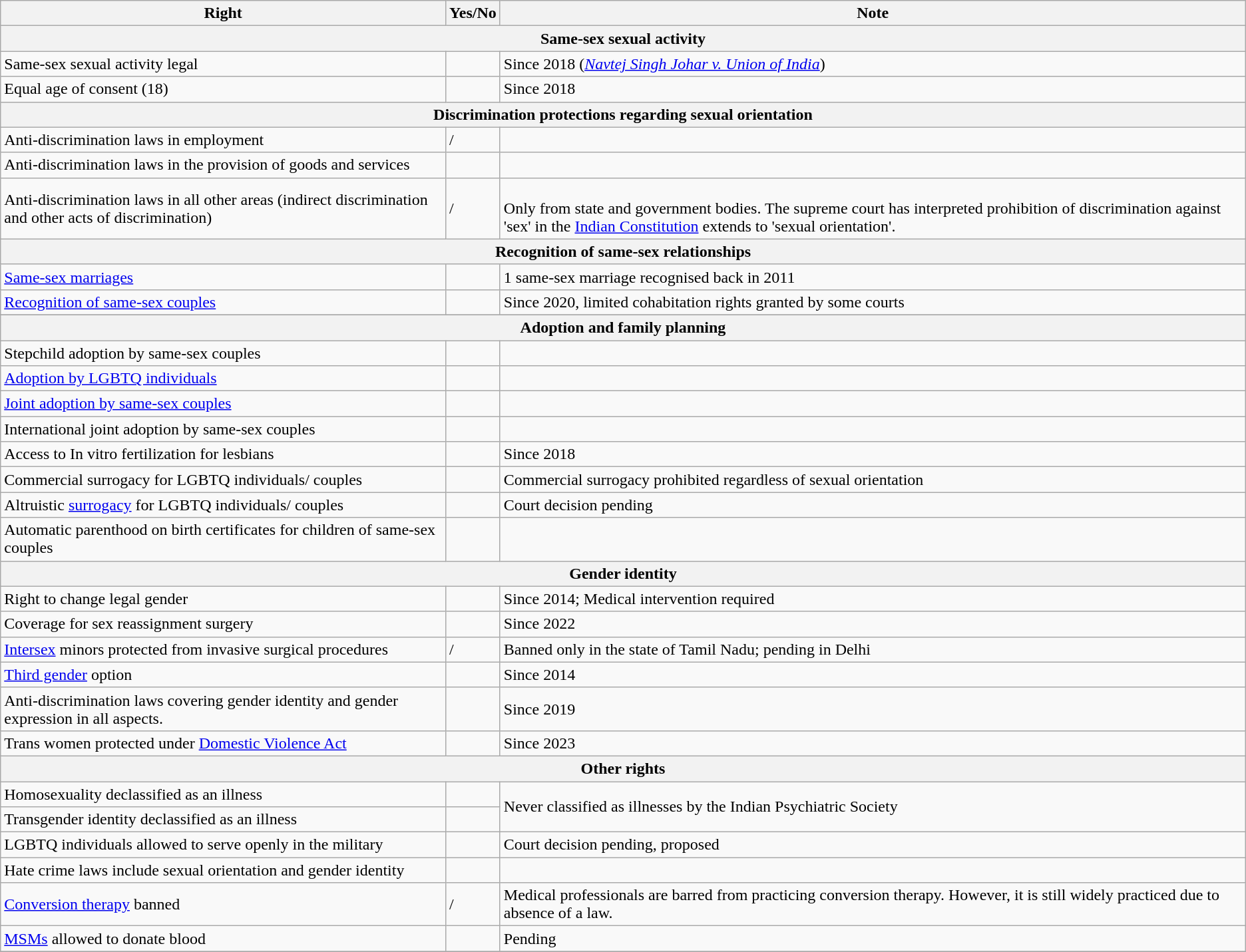<table class="wikitable">
<tr>
<th>Right</th>
<th>Yes/No</th>
<th>Note</th>
</tr>
<tr>
<th colspan="3">Same-sex sexual activity</th>
</tr>
<tr>
<td>Same-sex sexual activity legal</td>
<td></td>
<td>Since 2018 (<em><a href='#'>Navtej Singh Johar v. Union of India</a></em>)</td>
</tr>
<tr>
<td>Equal age of consent (18)</td>
<td></td>
<td>Since 2018</td>
</tr>
<tr>
<th colspan="3">Discrimination protections regarding sexual orientation</th>
</tr>
<tr>
<td>Anti-discrimination laws in employment</td>
<td>/</td>
<td></td>
</tr>
<tr>
<td>Anti-discrimination laws in the provision of goods and services</td>
<td></td>
<td></td>
</tr>
<tr>
<td>Anti-discrimination laws in all other areas (indirect discrimination and other acts of discrimination)</td>
<td>/</td>
<td><br>Only from state and government bodies. The supreme court has interpreted prohibition of discrimination against 'sex' in the <a href='#'>Indian Constitution</a> extends to 'sexual orientation'.</td>
</tr>
<tr>
<th colspan="3">Recognition of same-sex relationships</th>
</tr>
<tr>
<td><a href='#'>Same-sex marriages</a></td>
<td></td>
<td>1 same-sex marriage recognised back in 2011</td>
</tr>
<tr>
<td><a href='#'>Recognition of same-sex couples</a></td>
<td></td>
<td>Since 2020, limited cohabitation rights granted by some courts </td>
</tr>
<tr>
</tr>
<tr>
<th colspan="3">Adoption and family planning</th>
</tr>
<tr>
<td>Stepchild adoption by same-sex couples</td>
<td></td>
<td></td>
</tr>
<tr>
<td><a href='#'>Adoption by LGBTQ individuals</a></td>
<td></td>
<td></td>
</tr>
<tr>
<td><a href='#'>Joint adoption by same-sex couples</a></td>
<td></td>
<td></td>
</tr>
<tr>
<td>International joint adoption by same-sex couples</td>
<td></td>
<td></td>
</tr>
<tr>
<td>Access to In vitro fertilization for lesbians</td>
<td></td>
<td>Since 2018</td>
</tr>
<tr>
<td>Commercial surrogacy for LGBTQ individuals/ couples</td>
<td></td>
<td>Commercial surrogacy prohibited regardless of sexual orientation</td>
</tr>
<tr>
<td>Altruistic <a href='#'>surrogacy</a> for LGBTQ individuals/ couples</td>
<td></td>
<td>Court decision pending</td>
</tr>
<tr>
<td>Automatic parenthood on birth certificates for children of same-sex couples</td>
<td></td>
<td></td>
</tr>
<tr>
<th colspan="3">Gender identity</th>
</tr>
<tr>
<td>Right to change legal gender</td>
<td></td>
<td>Since 2014; Medical intervention required </td>
</tr>
<tr>
<td>Coverage for sex reassignment surgery</td>
<td></td>
<td>Since 2022</td>
</tr>
<tr>
<td><a href='#'>Intersex</a> minors protected from invasive surgical procedures</td>
<td>/</td>
<td>Banned only in the state of Tamil Nadu; pending in Delhi</td>
</tr>
<tr>
<td><a href='#'>Third gender</a> option</td>
<td></td>
<td>Since 2014</td>
</tr>
<tr>
<td>Anti-discrimination laws covering gender identity and gender expression in all aspects.</td>
<td></td>
<td>Since 2019</td>
</tr>
<tr>
<td>Trans women protected under <a href='#'>Domestic Violence Act</a></td>
<td></td>
<td>Since 2023</td>
</tr>
<tr>
<th colspan="3">Other rights</th>
</tr>
<tr>
<td>Homosexuality declassified as an illness</td>
<td></td>
<td rowspan="2">Never classified as illnesses by the Indian Psychiatric Society</td>
</tr>
<tr>
<td>Transgender identity declassified as an illness</td>
<td></td>
</tr>
<tr>
<td>LGBTQ individuals allowed to serve openly in the military</td>
<td></td>
<td>Court decision pending, proposed</td>
</tr>
<tr>
<td>Hate crime laws include sexual orientation and gender identity</td>
<td></td>
<td></td>
</tr>
<tr>
<td><a href='#'>Conversion therapy</a> banned</td>
<td>/</td>
<td>Medical professionals are barred from practicing conversion therapy. However, it is still widely practiced due to absence of a law.</td>
</tr>
<tr>
<td><a href='#'>MSMs</a> allowed to donate blood</td>
<td></td>
<td>Pending </td>
</tr>
<tr>
</tr>
</table>
